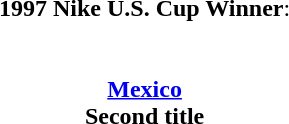<table width=95%>
<tr align=center>
<td><strong>1997 Nike U.S. Cup Winner</strong>:<br><br><br><strong><a href='#'>Mexico</a></strong><br><strong>Second title</strong></td>
</tr>
</table>
